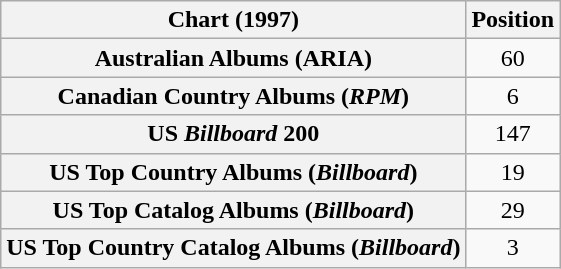<table class="wikitable sortable plainrowheaders" style="text-align:center">
<tr>
<th scope="col">Chart (1997)</th>
<th scope="col">Position</th>
</tr>
<tr>
<th scope="row">Australian Albums (ARIA)</th>
<td>60</td>
</tr>
<tr>
<th scope="row">Canadian Country Albums (<em>RPM</em>)</th>
<td>6</td>
</tr>
<tr>
<th scope="row">US <em>Billboard</em> 200</th>
<td>147</td>
</tr>
<tr>
<th scope="row">US Top Country Albums (<em>Billboard</em>)</th>
<td>19</td>
</tr>
<tr>
<th scope="row">US Top Catalog Albums (<em>Billboard</em>)</th>
<td>29</td>
</tr>
<tr>
<th scope="row">US Top Country Catalog Albums (<em>Billboard</em>)</th>
<td>3</td>
</tr>
</table>
